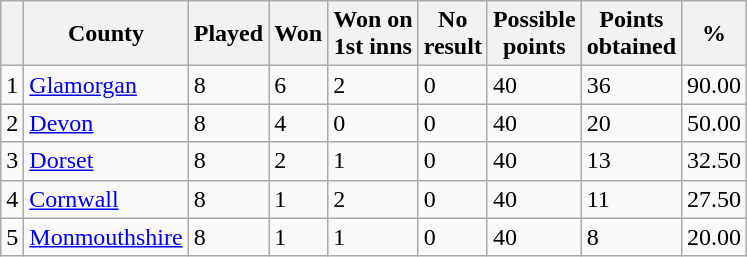<table class="wikitable sortable">
<tr>
<th></th>
<th>County</th>
<th>Played</th>
<th>Won</th>
<th>Won on<br>1st inns</th>
<th>No<br>result</th>
<th>Possible<br>points</th>
<th>Points<br>obtained</th>
<th>%</th>
</tr>
<tr>
<td>1</td>
<td><a href='#'>Glamorgan</a></td>
<td>8</td>
<td>6</td>
<td>2</td>
<td>0</td>
<td>40</td>
<td>36</td>
<td>90.00</td>
</tr>
<tr>
<td>2</td>
<td><a href='#'>Devon</a></td>
<td>8</td>
<td>4</td>
<td>0</td>
<td>0</td>
<td>40</td>
<td>20</td>
<td>50.00</td>
</tr>
<tr>
<td>3</td>
<td><a href='#'>Dorset</a></td>
<td>8</td>
<td>2</td>
<td>1</td>
<td>0</td>
<td>40</td>
<td>13</td>
<td>32.50</td>
</tr>
<tr>
<td>4</td>
<td><a href='#'>Cornwall</a></td>
<td>8</td>
<td>1</td>
<td>2</td>
<td>0</td>
<td>40</td>
<td>11</td>
<td>27.50</td>
</tr>
<tr>
<td>5</td>
<td><a href='#'>Monmouthshire</a></td>
<td>8</td>
<td>1</td>
<td>1</td>
<td>0</td>
<td>40</td>
<td>8</td>
<td>20.00</td>
</tr>
</table>
